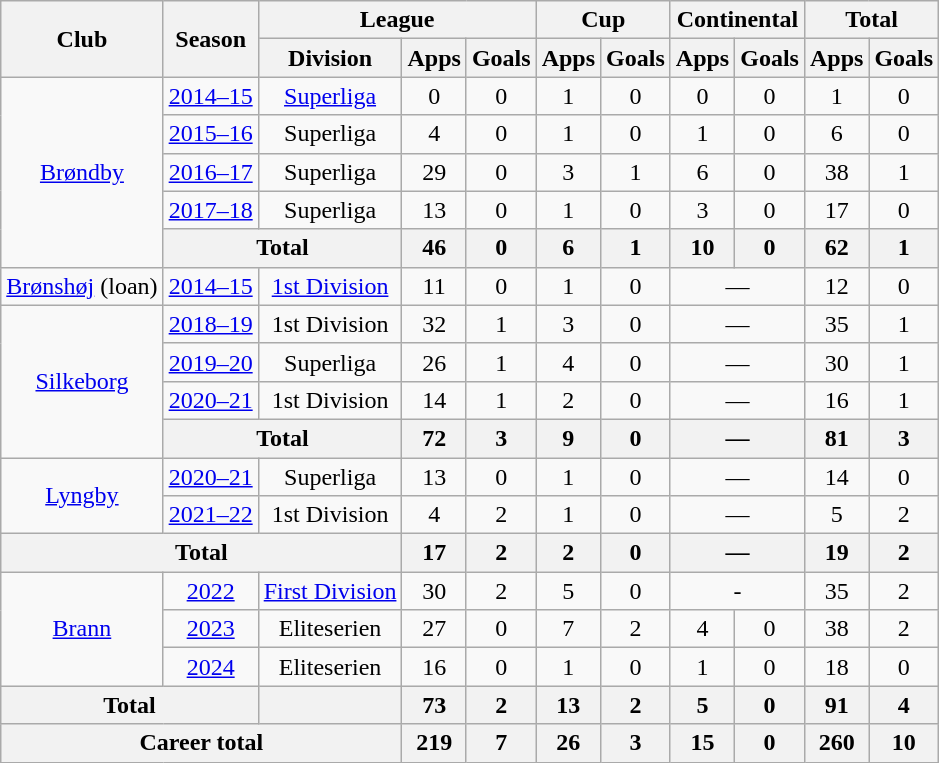<table class="wikitable" style="text-align: center">
<tr>
<th rowspan="2">Club</th>
<th rowspan="2">Season</th>
<th colspan="3">League</th>
<th colspan="2">Cup</th>
<th colspan="2">Continental</th>
<th colspan="2">Total</th>
</tr>
<tr>
<th>Division</th>
<th>Apps</th>
<th>Goals</th>
<th>Apps</th>
<th>Goals</th>
<th>Apps</th>
<th>Goals</th>
<th>Apps</th>
<th>Goals</th>
</tr>
<tr>
<td rowspan="5"><a href='#'>Brøndby</a></td>
<td><a href='#'>2014–15</a></td>
<td><a href='#'>Superliga</a></td>
<td>0</td>
<td>0</td>
<td>1</td>
<td>0</td>
<td>0</td>
<td>0</td>
<td>1</td>
<td>0</td>
</tr>
<tr>
<td><a href='#'>2015–16</a></td>
<td>Superliga</td>
<td>4</td>
<td>0</td>
<td>1</td>
<td>0</td>
<td>1</td>
<td>0</td>
<td>6</td>
<td>0</td>
</tr>
<tr>
<td><a href='#'>2016–17</a></td>
<td>Superliga</td>
<td>29</td>
<td>0</td>
<td>3</td>
<td>1</td>
<td>6</td>
<td>0</td>
<td>38</td>
<td>1</td>
</tr>
<tr>
<td><a href='#'>2017–18</a></td>
<td>Superliga</td>
<td>13</td>
<td>0</td>
<td>1</td>
<td>0</td>
<td>3</td>
<td>0</td>
<td>17</td>
<td>0</td>
</tr>
<tr>
<th colspan="2">Total</th>
<th>46</th>
<th>0</th>
<th>6</th>
<th>1</th>
<th>10</th>
<th>0</th>
<th>62</th>
<th>1</th>
</tr>
<tr>
<td><a href='#'>Brønshøj</a> (loan)</td>
<td><a href='#'>2014–15</a></td>
<td><a href='#'>1st Division</a></td>
<td>11</td>
<td>0</td>
<td>1</td>
<td>0</td>
<td colspan="2">—</td>
<td>12</td>
<td>0</td>
</tr>
<tr>
<td rowspan="4"><a href='#'>Silkeborg</a></td>
<td><a href='#'>2018–19</a></td>
<td>1st Division</td>
<td>32</td>
<td>1</td>
<td>3</td>
<td>0</td>
<td colspan="2">—</td>
<td>35</td>
<td>1</td>
</tr>
<tr>
<td><a href='#'>2019–20</a></td>
<td>Superliga</td>
<td>26</td>
<td>1</td>
<td>4</td>
<td>0</td>
<td colspan="2">—</td>
<td>30</td>
<td>1</td>
</tr>
<tr>
<td><a href='#'>2020–21</a></td>
<td>1st Division</td>
<td>14</td>
<td>1</td>
<td>2</td>
<td>0</td>
<td colspan="2">—</td>
<td>16</td>
<td>1</td>
</tr>
<tr>
<th colspan="2">Total</th>
<th>72</th>
<th>3</th>
<th>9</th>
<th>0</th>
<th colspan="2">—</th>
<th>81</th>
<th>3</th>
</tr>
<tr>
<td rowspan="2"><a href='#'>Lyngby</a></td>
<td><a href='#'>2020–21</a></td>
<td>Superliga</td>
<td>13</td>
<td>0</td>
<td>1</td>
<td>0</td>
<td colspan="2">—</td>
<td>14</td>
<td>0</td>
</tr>
<tr>
<td><a href='#'>2021–22</a></td>
<td>1st Division</td>
<td>4</td>
<td>2</td>
<td>1</td>
<td>0</td>
<td colspan="2">—</td>
<td>5</td>
<td>2</td>
</tr>
<tr>
<th colspan="3">Total</th>
<th>17</th>
<th>2</th>
<th>2</th>
<th>0</th>
<th colspan="2">—</th>
<th>19</th>
<th>2</th>
</tr>
<tr>
<td rowspan="3"><a href='#'>Brann</a></td>
<td><a href='#'>2022</a></td>
<td><a href='#'>First Division</a></td>
<td>30</td>
<td>2</td>
<td>5</td>
<td>0</td>
<td colspan="2">-</td>
<td>35</td>
<td>2</td>
</tr>
<tr>
<td><a href='#'>2023</a></td>
<td Eliteserien>Eliteserien</td>
<td>27</td>
<td>0</td>
<td>7</td>
<td>2</td>
<td>4</td>
<td>0</td>
<td>38</td>
<td>2</td>
</tr>
<tr>
<td><a href='#'>2024</a></td>
<td Eliteserien>Eliteserien</td>
<td>16</td>
<td>0</td>
<td>1</td>
<td>0</td>
<td>1</td>
<td>0</td>
<td>18</td>
<td>0</td>
</tr>
<tr>
<th colspan="2">Total</th>
<th></th>
<th>73</th>
<th>2</th>
<th>13</th>
<th>2</th>
<th>5</th>
<th>0</th>
<th>91</th>
<th>4</th>
</tr>
<tr>
<th colspan="3">Career total</th>
<th>219</th>
<th>7</th>
<th>26</th>
<th>3</th>
<th>15</th>
<th>0</th>
<th>260</th>
<th>10</th>
</tr>
</table>
